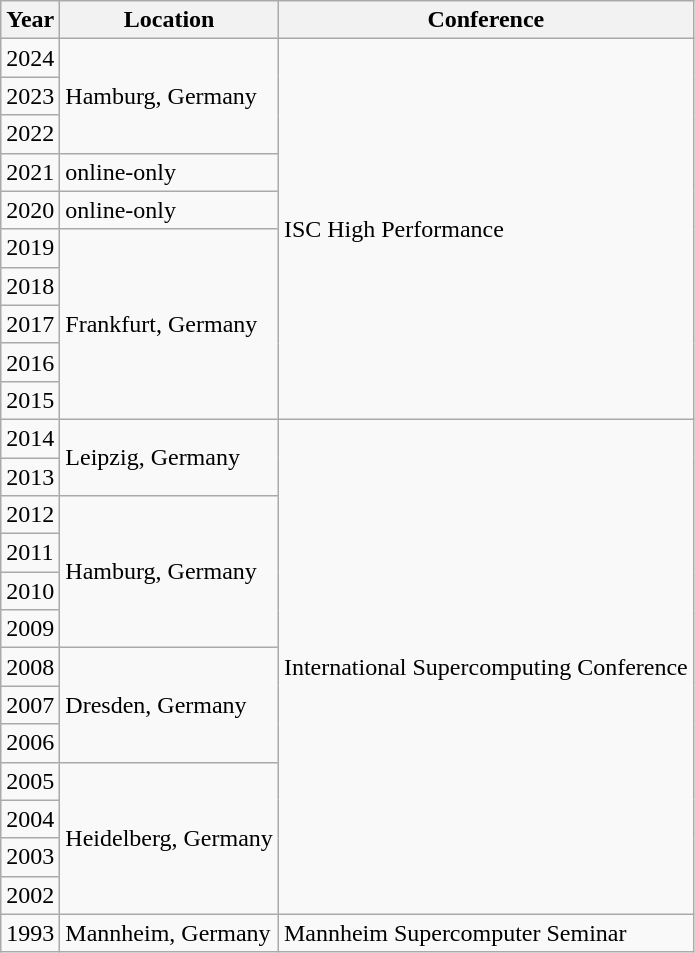<table class="wikitable">
<tr>
<th>Year</th>
<th>Location</th>
<th>Conference</th>
</tr>
<tr>
<td>2024</td>
<td rowspan="3">Hamburg, Germany</td>
<td rowspan="10">ISC High Performance</td>
</tr>
<tr>
<td>2023</td>
</tr>
<tr>
<td>2022</td>
</tr>
<tr>
<td>2021</td>
<td>online-only</td>
</tr>
<tr>
<td>2020</td>
<td>online-only</td>
</tr>
<tr>
<td>2019</td>
<td rowspan="5">Frankfurt, Germany</td>
</tr>
<tr>
<td>2018</td>
</tr>
<tr>
<td>2017</td>
</tr>
<tr>
<td>2016</td>
</tr>
<tr>
<td>2015</td>
</tr>
<tr>
<td>2014</td>
<td rowspan=2>Leipzig, Germany</td>
<td rowspan="13">International Supercomputing Conference</td>
</tr>
<tr>
<td>2013</td>
</tr>
<tr>
<td>2012</td>
<td rowspan=4>Hamburg, Germany</td>
</tr>
<tr>
<td>2011</td>
</tr>
<tr>
<td>2010</td>
</tr>
<tr>
<td>2009</td>
</tr>
<tr>
<td>2008</td>
<td rowspan=3>Dresden, Germany</td>
</tr>
<tr>
<td>2007</td>
</tr>
<tr>
<td>2006</td>
</tr>
<tr>
<td>2005</td>
<td rowspan=4>Heidelberg, Germany</td>
</tr>
<tr>
<td>2004</td>
</tr>
<tr>
<td>2003</td>
</tr>
<tr>
<td>2002</td>
</tr>
<tr>
<td>1993</td>
<td>Mannheim, Germany</td>
<td>Mannheim Supercomputer Seminar</td>
</tr>
</table>
